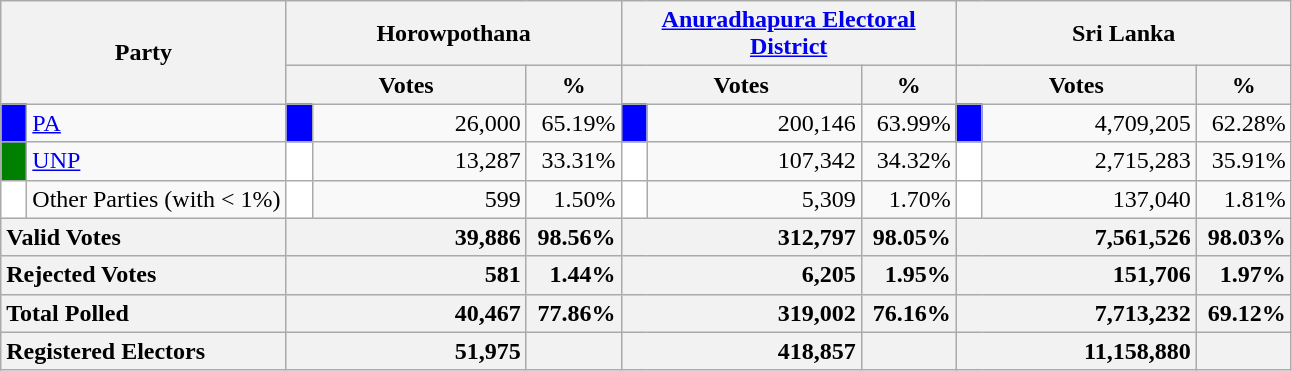<table class="wikitable">
<tr>
<th colspan="2" width="144px"rowspan="2">Party</th>
<th colspan="3" width="216px">Horowpothana</th>
<th colspan="3" width="216px"><a href='#'>Anuradhapura Electoral District</a></th>
<th colspan="3" width="216px">Sri Lanka</th>
</tr>
<tr>
<th colspan="2" width="144px">Votes</th>
<th>%</th>
<th colspan="2" width="144px">Votes</th>
<th>%</th>
<th colspan="2" width="144px">Votes</th>
<th>%</th>
</tr>
<tr>
<td style="background-color:blue;" width="10px"></td>
<td style="text-align:left;"><a href='#'>PA</a></td>
<td style="background-color:blue;" width="10px"></td>
<td style="text-align:right;">26,000</td>
<td style="text-align:right;">65.19%</td>
<td style="background-color:blue;" width="10px"></td>
<td style="text-align:right;">200,146</td>
<td style="text-align:right;">63.99%</td>
<td style="background-color:blue;" width="10px"></td>
<td style="text-align:right;">4,709,205</td>
<td style="text-align:right;">62.28%</td>
</tr>
<tr>
<td style="background-color:green;" width="10px"></td>
<td style="text-align:left;"><a href='#'>UNP</a></td>
<td style="background-color:white;" width="10px"></td>
<td style="text-align:right;">13,287</td>
<td style="text-align:right;">33.31%</td>
<td style="background-color:white;" width="10px"></td>
<td style="text-align:right;">107,342</td>
<td style="text-align:right;">34.32%</td>
<td style="background-color:white;" width="10px"></td>
<td style="text-align:right;">2,715,283</td>
<td style="text-align:right;">35.91%</td>
</tr>
<tr>
<td style="background-color:white;" width="10px"></td>
<td style="text-align:left;">Other Parties (with < 1%)</td>
<td style="background-color:white;" width="10px"></td>
<td style="text-align:right;">599</td>
<td style="text-align:right;">1.50%</td>
<td style="background-color:white;" width="10px"></td>
<td style="text-align:right;">5,309</td>
<td style="text-align:right;">1.70%</td>
<td style="background-color:white;" width="10px"></td>
<td style="text-align:right;">137,040</td>
<td style="text-align:right;">1.81%</td>
</tr>
<tr>
<th colspan="2" width="144px"style="text-align:left;">Valid Votes</th>
<th style="text-align:right;"colspan="2" width="144px">39,886</th>
<th style="text-align:right;">98.56%</th>
<th style="text-align:right;"colspan="2" width="144px">312,797</th>
<th style="text-align:right;">98.05%</th>
<th style="text-align:right;"colspan="2" width="144px">7,561,526</th>
<th style="text-align:right;">98.03%</th>
</tr>
<tr>
<th colspan="2" width="144px"style="text-align:left;">Rejected Votes</th>
<th style="text-align:right;"colspan="2" width="144px">581</th>
<th style="text-align:right;">1.44%</th>
<th style="text-align:right;"colspan="2" width="144px">6,205</th>
<th style="text-align:right;">1.95%</th>
<th style="text-align:right;"colspan="2" width="144px">151,706</th>
<th style="text-align:right;">1.97%</th>
</tr>
<tr>
<th colspan="2" width="144px"style="text-align:left;">Total Polled</th>
<th style="text-align:right;"colspan="2" width="144px">40,467</th>
<th style="text-align:right;">77.86%</th>
<th style="text-align:right;"colspan="2" width="144px">319,002</th>
<th style="text-align:right;">76.16%</th>
<th style="text-align:right;"colspan="2" width="144px">7,713,232</th>
<th style="text-align:right;">69.12%</th>
</tr>
<tr>
<th colspan="2" width="144px"style="text-align:left;">Registered Electors</th>
<th style="text-align:right;"colspan="2" width="144px">51,975</th>
<th></th>
<th style="text-align:right;"colspan="2" width="144px">418,857</th>
<th></th>
<th style="text-align:right;"colspan="2" width="144px">11,158,880</th>
<th></th>
</tr>
</table>
